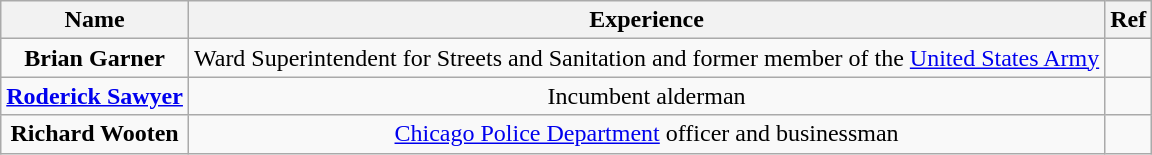<table class="wikitable" style="text-align:center">
<tr>
<th>Name</th>
<th>Experience</th>
<th>Ref</th>
</tr>
<tr>
<td><strong>Brian Garner</strong></td>
<td>Ward Superintendent for Streets and Sanitation and former member of the <a href='#'>United States Army</a></td>
<td></td>
</tr>
<tr>
<td><strong><a href='#'>Roderick Sawyer</a></strong></td>
<td>Incumbent alderman</td>
<td></td>
</tr>
<tr>
<td><strong>Richard Wooten</strong></td>
<td><a href='#'>Chicago Police Department</a> officer and businessman</td>
<td></td>
</tr>
</table>
